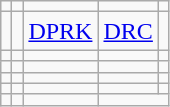<table class="wikitable">
<tr>
<td></td>
<td></td>
<td></td>
<td></td>
<td></td>
</tr>
<tr>
<td></td>
<td></td>
<td> <a href='#'>DPRK</a></td>
<td> <a href='#'>DRC</a></td>
<td></td>
</tr>
<tr>
<td></td>
<td></td>
<td></td>
<td></td>
<td></td>
</tr>
<tr>
<td></td>
<td></td>
<td></td>
<td></td>
<td></td>
</tr>
<tr>
<td></td>
<td></td>
<td></td>
<td></td>
<td></td>
</tr>
<tr>
<td></td>
<td></td>
<td></td>
<td></td>
<td></td>
</tr>
<tr>
<td></td>
<td></td>
<td></td>
</tr>
</table>
